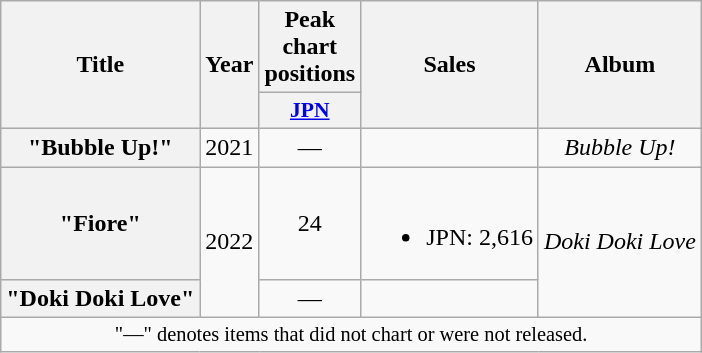<table class="wikitable plainrowheaders" style="text-align:center">
<tr>
<th scope="col" rowspan="2">Title</th>
<th scope="col" rowspan="2">Year</th>
<th scope="col" colspan="1">Peak chart positions</th>
<th scope="col" rowspan="2">Sales</th>
<th scope="col" rowspan="2">Album</th>
</tr>
<tr>
<th scope="col" style="width:3em;font-size:90%"><a href='#'>JPN</a><br></th>
</tr>
<tr>
<th scope="row">"Bubble Up!"</th>
<td>2021</td>
<td>—</td>
<td></td>
<td><em>Bubble Up!</em></td>
</tr>
<tr>
<th scope="row">"Fiore"</th>
<td rowspan="2">2022</td>
<td>24</td>
<td><br><ul><li>JPN: 2,616 </li></ul></td>
<td rowspan="2"><em>Doki Doki Love</em></td>
</tr>
<tr>
<th scope="row">"Doki Doki Love"</th>
<td>—</td>
<td></td>
</tr>
<tr>
<td colspan="5" style="font-size:85%">"—" denotes items that did not chart or were not released.</td>
</tr>
</table>
